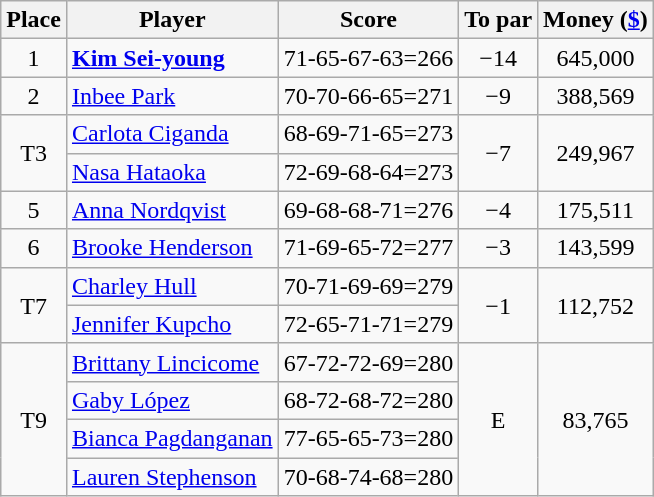<table class="wikitable">
<tr>
<th>Place</th>
<th>Player</th>
<th>Score</th>
<th>To par</th>
<th>Money (<a href='#'>$</a>)</th>
</tr>
<tr>
<td align=center>1</td>
<td> <strong><a href='#'>Kim Sei-young</a></strong></td>
<td>71-65-67-63=266</td>
<td align=center>−14</td>
<td align=center>645,000</td>
</tr>
<tr>
<td align=center>2</td>
<td> <a href='#'>Inbee Park</a></td>
<td>70-70-66-65=271</td>
<td align=center>−9</td>
<td align=center>388,569</td>
</tr>
<tr>
<td align=center rowspan=2>T3</td>
<td> <a href='#'>Carlota Ciganda</a></td>
<td>68-69-71-65=273</td>
<td align=center rowspan=2>−7</td>
<td align=center rowspan=2>249,967</td>
</tr>
<tr>
<td> <a href='#'>Nasa Hataoka</a></td>
<td>72-69-68-64=273</td>
</tr>
<tr>
<td align=center>5</td>
<td> <a href='#'>Anna Nordqvist</a></td>
<td>69-68-68-71=276</td>
<td align=center>−4</td>
<td align=center>175,511</td>
</tr>
<tr>
<td align=center>6</td>
<td> <a href='#'>Brooke Henderson</a></td>
<td>71-69-65-72=277</td>
<td align=center>−3</td>
<td align=center>143,599</td>
</tr>
<tr>
<td align=center rowspan=2>T7</td>
<td> <a href='#'>Charley Hull</a></td>
<td>70-71-69-69=279</td>
<td align=center rowspan=2>−1</td>
<td align=center rowspan=2>112,752</td>
</tr>
<tr>
<td> <a href='#'>Jennifer Kupcho</a></td>
<td>72-65-71-71=279</td>
</tr>
<tr>
<td align=center rowspan=4>T9</td>
<td> <a href='#'>Brittany Lincicome</a></td>
<td>67-72-72-69=280</td>
<td align=center rowspan=4>E</td>
<td align=center rowspan=4>83,765</td>
</tr>
<tr>
<td> <a href='#'>Gaby López</a></td>
<td>68-72-68-72=280</td>
</tr>
<tr>
<td> <a href='#'>Bianca Pagdanganan</a></td>
<td>77-65-65-73=280</td>
</tr>
<tr>
<td> <a href='#'>Lauren Stephenson</a></td>
<td>70-68-74-68=280</td>
</tr>
</table>
